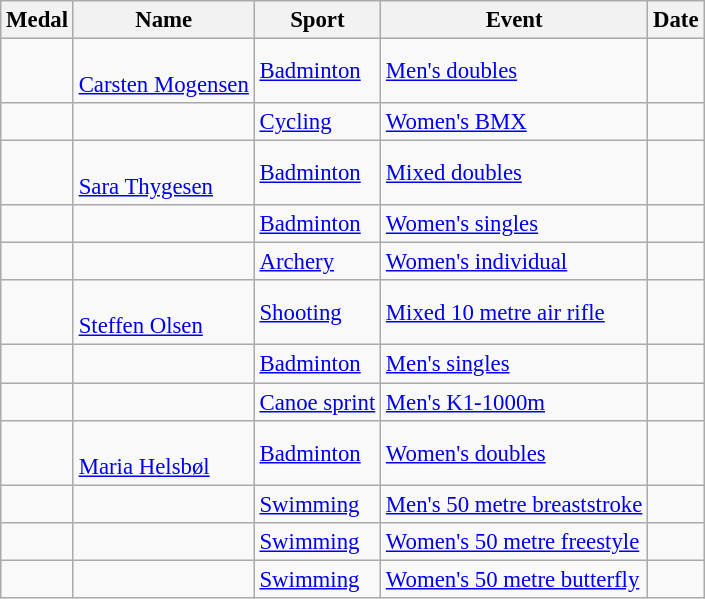<table class="wikitable sortable" style="font-size: 95%">
<tr>
<th>Medal</th>
<th>Name</th>
<th>Sport</th>
<th>Event</th>
<th>Date</th>
</tr>
<tr>
<td></td>
<td><br><a href='#'>Carsten Mogensen</a></td>
<td><a href='#'>Badminton</a></td>
<td><a href='#'>Men's doubles</a></td>
<td></td>
</tr>
<tr>
<td></td>
<td></td>
<td><a href='#'>Cycling</a></td>
<td><a href='#'>Women's BMX</a></td>
<td></td>
</tr>
<tr>
<td></td>
<td><br><a href='#'>Sara Thygesen</a></td>
<td><a href='#'>Badminton</a></td>
<td><a href='#'>Mixed doubles</a></td>
<td></td>
</tr>
<tr>
<td></td>
<td></td>
<td><a href='#'>Badminton</a></td>
<td><a href='#'>Women's singles</a></td>
<td></td>
</tr>
<tr>
<td></td>
<td></td>
<td><a href='#'>Archery</a></td>
<td><a href='#'>Women's individual</a></td>
<td></td>
</tr>
<tr>
<td></td>
<td><br><a href='#'>Steffen Olsen</a></td>
<td><a href='#'>Shooting</a></td>
<td><a href='#'>Mixed 10 metre air rifle</a></td>
<td></td>
</tr>
<tr>
<td></td>
<td></td>
<td><a href='#'>Badminton</a></td>
<td><a href='#'>Men's singles</a></td>
<td></td>
</tr>
<tr>
<td></td>
<td></td>
<td><a href='#'>Canoe sprint</a></td>
<td><a href='#'>Men's K1-1000m</a></td>
<td></td>
</tr>
<tr>
<td></td>
<td><br><a href='#'>Maria Helsbøl</a></td>
<td><a href='#'>Badminton</a></td>
<td><a href='#'>Women's doubles</a></td>
<td></td>
</tr>
<tr>
<td></td>
<td></td>
<td><a href='#'>Swimming</a></td>
<td><a href='#'>Men's 50 metre breaststroke</a></td>
<td></td>
</tr>
<tr>
<td></td>
<td></td>
<td><a href='#'>Swimming</a></td>
<td><a href='#'>Women's 50 metre freestyle</a></td>
<td></td>
</tr>
<tr>
<td></td>
<td></td>
<td><a href='#'>Swimming</a></td>
<td><a href='#'>Women's 50 metre butterfly</a></td>
<td></td>
</tr>
</table>
